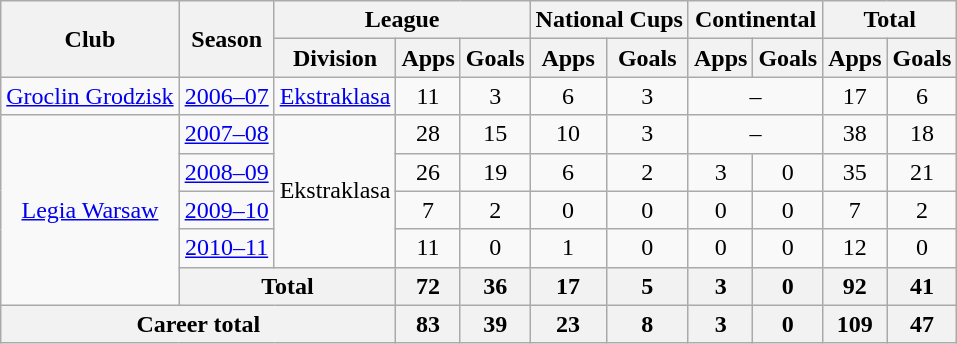<table class="wikitable" style="text-align:center">
<tr>
<th rowspan="2">Club</th>
<th rowspan="2">Season</th>
<th colspan="3">League</th>
<th colspan="2">National Cups</th>
<th colspan="2">Continental</th>
<th colspan="2">Total</th>
</tr>
<tr>
<th>Division</th>
<th>Apps</th>
<th>Goals</th>
<th>Apps</th>
<th>Goals</th>
<th>Apps</th>
<th>Goals</th>
<th>Apps</th>
<th>Goals</th>
</tr>
<tr>
<td><a href='#'>Groclin Grodzisk</a></td>
<td><a href='#'>2006–07</a></td>
<td><a href='#'>Ekstraklasa</a></td>
<td>11</td>
<td>3</td>
<td>6</td>
<td>3</td>
<td colspan="2">–</td>
<td>17</td>
<td>6</td>
</tr>
<tr>
<td rowspan="5"><a href='#'>Legia Warsaw</a></td>
<td><a href='#'>2007–08</a></td>
<td rowspan="4">Ekstraklasa</td>
<td>28</td>
<td>15</td>
<td>10</td>
<td>3</td>
<td colspan="2">–</td>
<td>38</td>
<td>18</td>
</tr>
<tr>
<td><a href='#'>2008–09</a></td>
<td>26</td>
<td>19</td>
<td>6</td>
<td>2</td>
<td>3</td>
<td>0</td>
<td>35</td>
<td>21</td>
</tr>
<tr>
<td><a href='#'>2009–10</a></td>
<td>7</td>
<td>2</td>
<td>0</td>
<td>0</td>
<td>0</td>
<td>0</td>
<td>7</td>
<td>2</td>
</tr>
<tr>
<td><a href='#'>2010–11</a></td>
<td>11</td>
<td>0</td>
<td>1</td>
<td>0</td>
<td>0</td>
<td>0</td>
<td>12</td>
<td>0</td>
</tr>
<tr>
<th colspan="2">Total</th>
<th>72</th>
<th>36</th>
<th>17</th>
<th>5</th>
<th>3</th>
<th>0</th>
<th>92</th>
<th>41</th>
</tr>
<tr>
<th colspan="3">Career total</th>
<th>83</th>
<th>39</th>
<th>23</th>
<th>8</th>
<th>3</th>
<th>0</th>
<th>109</th>
<th>47</th>
</tr>
</table>
